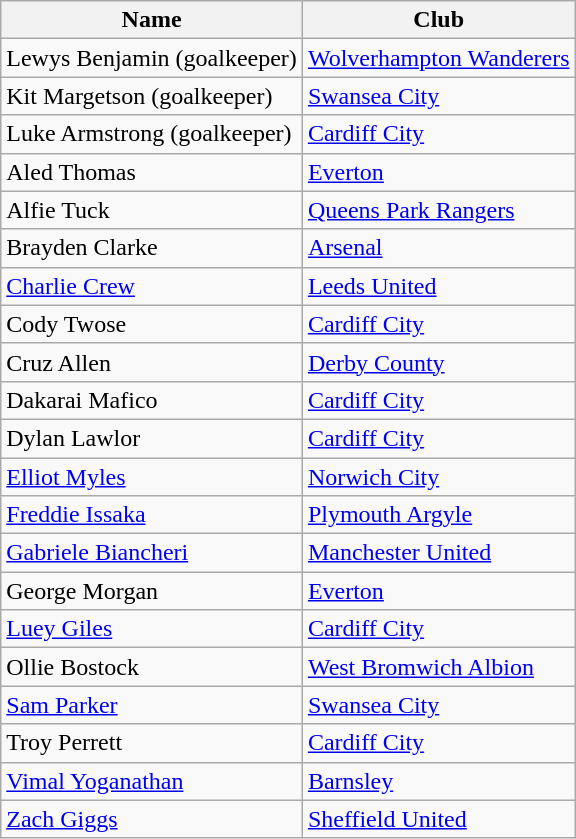<table class="wikitable sortable">
<tr>
<th>Name</th>
<th>Club</th>
</tr>
<tr>
<td>Lewys Benjamin (goalkeeper)</td>
<td> <a href='#'>Wolverhampton Wanderers</a></td>
</tr>
<tr>
<td>Kit Margetson (goalkeeper)</td>
<td> <a href='#'>Swansea City</a></td>
</tr>
<tr>
<td>Luke Armstrong (goalkeeper)</td>
<td> <a href='#'>Cardiff City</a></td>
</tr>
<tr>
<td>Aled Thomas</td>
<td>  <a href='#'>Everton</a></td>
</tr>
<tr>
<td>Alfie Tuck</td>
<td> <a href='#'>Queens Park Rangers</a></td>
</tr>
<tr>
<td>Brayden Clarke</td>
<td>  <a href='#'>Arsenal</a></td>
</tr>
<tr>
<td><a href='#'>Charlie Crew</a></td>
<td>  <a href='#'>Leeds United</a></td>
</tr>
<tr>
<td>Cody Twose</td>
<td> <a href='#'>Cardiff City</a></td>
</tr>
<tr>
<td>Cruz Allen</td>
<td> <a href='#'>Derby County</a></td>
</tr>
<tr>
<td>Dakarai Mafico</td>
<td> <a href='#'>Cardiff City</a></td>
</tr>
<tr>
<td>Dylan Lawlor</td>
<td> <a href='#'>Cardiff City</a></td>
</tr>
<tr>
<td><a href='#'>Elliot Myles</a></td>
<td> <a href='#'>Norwich City</a></td>
</tr>
<tr>
<td><a href='#'>Freddie Issaka</a></td>
<td> <a href='#'>Plymouth Argyle</a></td>
</tr>
<tr>
<td><a href='#'>Gabriele Biancheri</a></td>
<td> <a href='#'>Manchester United</a></td>
</tr>
<tr>
<td>George Morgan</td>
<td> <a href='#'>Everton</a></td>
</tr>
<tr>
<td><a href='#'>Luey Giles</a></td>
<td> <a href='#'>Cardiff City</a></td>
</tr>
<tr>
<td>Ollie Bostock</td>
<td> <a href='#'>West Bromwich Albion</a></td>
</tr>
<tr>
<td><a href='#'>Sam Parker</a></td>
<td> <a href='#'>Swansea City</a></td>
</tr>
<tr>
<td>Troy Perrett</td>
<td> <a href='#'>Cardiff City</a></td>
</tr>
<tr>
<td><a href='#'>Vimal Yoganathan</a></td>
<td> <a href='#'>Barnsley</a></td>
</tr>
<tr>
<td><a href='#'>Zach Giggs</a></td>
<td> <a href='#'>Sheffield United</a></td>
</tr>
</table>
